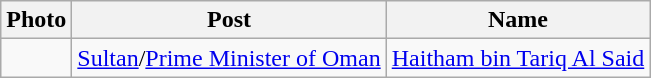<table class="wikitable">
<tr>
<th>Photo</th>
<th>Post</th>
<th>Name</th>
</tr>
<tr>
<td></td>
<td><a href='#'>Sultan</a>/<a href='#'>Prime Minister of Oman</a></td>
<td><a href='#'>Haitham bin Tariq Al Said</a></td>
</tr>
</table>
